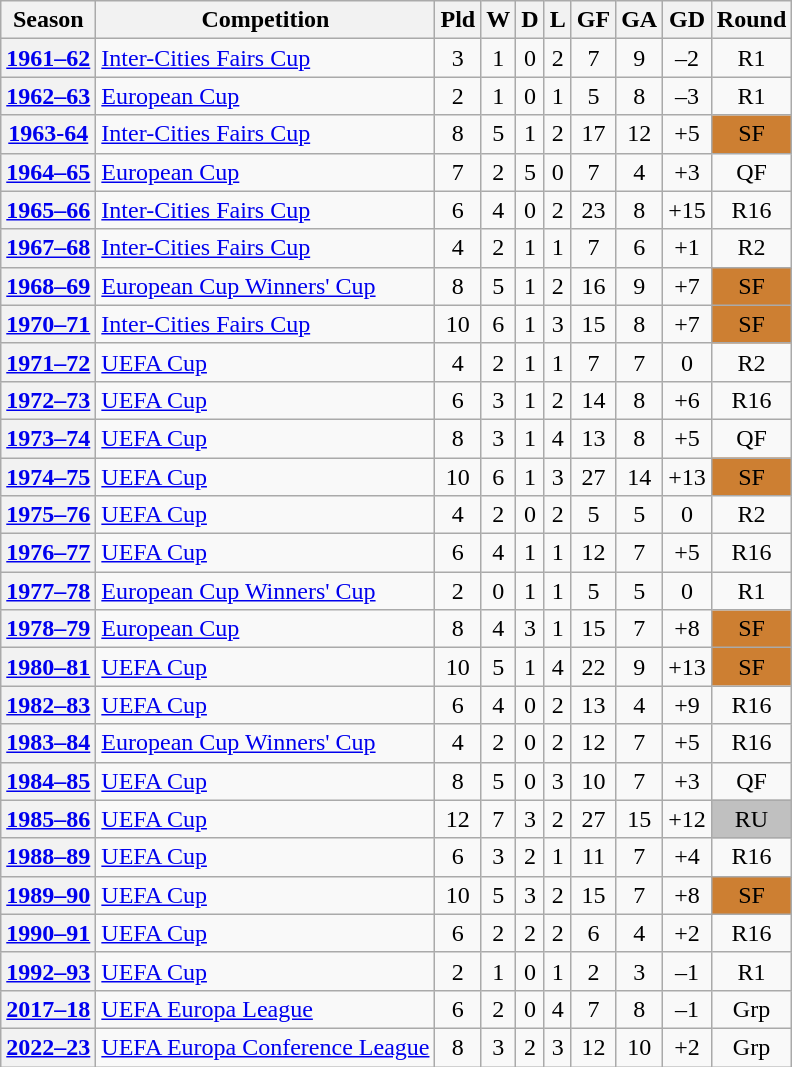<table class="wikitable plainrowheaders sortable" style="text-align:center;">
<tr>
<th scope="col">Season</th>
<th scope="col">Competition</th>
<th scope="col">Pld</th>
<th scope="col">W</th>
<th scope="col">D</th>
<th scope="col">L</th>
<th scope="col">GF</th>
<th scope="col">GA</th>
<th scope="col">GD</th>
<th scope="col">Round</th>
</tr>
<tr>
<th scope="row" style="text-align:center"><a href='#'>1961–62</a></th>
<td align=left><a href='#'>Inter-Cities Fairs Cup</a></td>
<td>3</td>
<td>1</td>
<td>0</td>
<td>2</td>
<td>7</td>
<td>9</td>
<td>–2</td>
<td>R1</td>
</tr>
<tr>
<th scope="row" style="text-align:center"><a href='#'>1962–63</a></th>
<td align=left><a href='#'>European Cup</a></td>
<td>2</td>
<td>1</td>
<td>0</td>
<td>1</td>
<td>5</td>
<td>8</td>
<td>–3</td>
<td>R1</td>
</tr>
<tr>
<th scope="row" style="text-align:center"><a href='#'>1963-64</a></th>
<td align=left><a href='#'>Inter-Cities Fairs Cup</a></td>
<td>8</td>
<td>5</td>
<td>1</td>
<td>2</td>
<td>17</td>
<td>12</td>
<td>+5</td>
<td style="background:#cd7f32;">SF</td>
</tr>
<tr>
<th scope="row" style="text-align:center"><a href='#'>1964–65</a></th>
<td align=left><a href='#'>European Cup</a></td>
<td>7</td>
<td>2</td>
<td>5</td>
<td>0</td>
<td>7</td>
<td>4</td>
<td>+3</td>
<td>QF</td>
</tr>
<tr>
<th scope="row" style="text-align:center"><a href='#'>1965–66</a></th>
<td align=left><a href='#'>Inter-Cities Fairs Cup</a></td>
<td>6</td>
<td>4</td>
<td>0</td>
<td>2</td>
<td>23</td>
<td>8</td>
<td>+15</td>
<td>R16</td>
</tr>
<tr>
<th scope="row" style="text-align:center"><a href='#'>1967–68</a></th>
<td align=left><a href='#'>Inter-Cities Fairs Cup</a></td>
<td>4</td>
<td>2</td>
<td>1</td>
<td>1</td>
<td>7</td>
<td>6</td>
<td>+1</td>
<td>R2</td>
</tr>
<tr>
<th scope="row" style="text-align:center"><a href='#'>1968–69</a></th>
<td align=left><a href='#'>European Cup Winners' Cup</a></td>
<td>8</td>
<td>5</td>
<td>1</td>
<td>2</td>
<td>16</td>
<td>9</td>
<td>+7</td>
<td style="background:#cd7f32;">SF</td>
</tr>
<tr>
<th scope="row" style="text-align:center"><a href='#'>1970–71</a></th>
<td align=left><a href='#'>Inter-Cities Fairs Cup</a></td>
<td>10</td>
<td>6</td>
<td>1</td>
<td>3</td>
<td>15</td>
<td>8</td>
<td>+7</td>
<td style="background:#cd7f32;">SF</td>
</tr>
<tr>
<th scope="row" style="text-align:center"><a href='#'>1971–72</a></th>
<td align=left><a href='#'>UEFA Cup</a></td>
<td>4</td>
<td>2</td>
<td>1</td>
<td>1</td>
<td>7</td>
<td>7</td>
<td>0</td>
<td>R2</td>
</tr>
<tr>
<th scope="row" style="text-align:center"><a href='#'>1972–73</a></th>
<td align=left><a href='#'>UEFA Cup</a></td>
<td>6</td>
<td>3</td>
<td>1</td>
<td>2</td>
<td>14</td>
<td>8</td>
<td>+6</td>
<td>R16</td>
</tr>
<tr>
<th scope="row" style="text-align:center"><a href='#'>1973–74</a></th>
<td align=left><a href='#'>UEFA Cup</a></td>
<td>8</td>
<td>3</td>
<td>1</td>
<td>4</td>
<td>13</td>
<td>8</td>
<td>+5</td>
<td>QF</td>
</tr>
<tr>
<th scope="row" style="text-align:center"><a href='#'>1974–75</a></th>
<td align=left><a href='#'>UEFA Cup</a></td>
<td>10</td>
<td>6</td>
<td>1</td>
<td>3</td>
<td>27</td>
<td>14</td>
<td>+13</td>
<td style="background:#cd7f32;">SF</td>
</tr>
<tr>
<th scope="row" style="text-align:center"><a href='#'>1975–76</a></th>
<td align=left><a href='#'>UEFA Cup</a></td>
<td>4</td>
<td>2</td>
<td>0</td>
<td>2</td>
<td>5</td>
<td>5</td>
<td>0</td>
<td>R2</td>
</tr>
<tr>
<th scope="row" style="text-align:center"><a href='#'>1976–77</a></th>
<td align=left><a href='#'>UEFA Cup</a></td>
<td>6</td>
<td>4</td>
<td>1</td>
<td>1</td>
<td>12</td>
<td>7</td>
<td>+5</td>
<td>R16</td>
</tr>
<tr>
<th scope="row" style="text-align:center"><a href='#'>1977–78</a></th>
<td align=left><a href='#'>European Cup Winners' Cup</a></td>
<td>2</td>
<td>0</td>
<td>1</td>
<td>1</td>
<td>5</td>
<td>5</td>
<td>0</td>
<td>R1</td>
</tr>
<tr>
<th scope="row" style="text-align:center"><a href='#'>1978–79</a></th>
<td align=left><a href='#'>European Cup</a></td>
<td>8</td>
<td>4</td>
<td>3</td>
<td>1</td>
<td>15</td>
<td>7</td>
<td>+8</td>
<td style="background:#cd7f32;">SF</td>
</tr>
<tr>
<th scope="row" style="text-align:center"><a href='#'>1980–81</a></th>
<td align=left><a href='#'>UEFA Cup</a></td>
<td>10</td>
<td>5</td>
<td>1</td>
<td>4</td>
<td>22</td>
<td>9</td>
<td>+13</td>
<td style="background:#cd7f32;">SF</td>
</tr>
<tr>
<th scope="row" style="text-align:center"><a href='#'>1982–83</a></th>
<td align=left><a href='#'>UEFA Cup</a></td>
<td>6</td>
<td>4</td>
<td>0</td>
<td>2</td>
<td>13</td>
<td>4</td>
<td>+9</td>
<td>R16</td>
</tr>
<tr>
<th scope="row" style="text-align:center"><a href='#'>1983–84</a></th>
<td align=left><a href='#'>European Cup Winners' Cup</a></td>
<td>4</td>
<td>2</td>
<td>0</td>
<td>2</td>
<td>12</td>
<td>7</td>
<td>+5</td>
<td>R16</td>
</tr>
<tr>
<th scope="row" style="text-align:center"><a href='#'>1984–85</a></th>
<td align=left><a href='#'>UEFA Cup</a></td>
<td>8</td>
<td>5</td>
<td>0</td>
<td>3</td>
<td>10</td>
<td>7</td>
<td>+3</td>
<td>QF</td>
</tr>
<tr>
<th scope="row" style="text-align:center"><a href='#'>1985–86</a></th>
<td align=left><a href='#'>UEFA Cup</a></td>
<td>12</td>
<td>7</td>
<td>3</td>
<td>2</td>
<td>27</td>
<td>15</td>
<td>+12</td>
<td style="background:silver;">RU</td>
</tr>
<tr>
<th scope="row" style="text-align:center"><a href='#'>1988–89</a></th>
<td align=left><a href='#'>UEFA Cup</a></td>
<td>6</td>
<td>3</td>
<td>2</td>
<td>1</td>
<td>11</td>
<td>7</td>
<td>+4</td>
<td>R16</td>
</tr>
<tr>
<th scope="row" style="text-align:center"><a href='#'>1989–90</a></th>
<td align=left><a href='#'>UEFA Cup</a></td>
<td>10</td>
<td>5</td>
<td>3</td>
<td>2</td>
<td>15</td>
<td>7</td>
<td>+8</td>
<td style="background:#cd7f32;">SF</td>
</tr>
<tr>
<th scope="row" style="text-align:center"><a href='#'>1990–91</a></th>
<td align=left><a href='#'>UEFA Cup</a></td>
<td>6</td>
<td>2</td>
<td>2</td>
<td>2</td>
<td>6</td>
<td>4</td>
<td>+2</td>
<td>R16</td>
</tr>
<tr>
<th scope="row" style="text-align:center"><a href='#'>1992–93</a></th>
<td align=left><a href='#'>UEFA Cup</a></td>
<td>2</td>
<td>1</td>
<td>0</td>
<td>1</td>
<td>2</td>
<td>3</td>
<td>–1</td>
<td>R1</td>
</tr>
<tr>
<th scope="row" style="text-align:center"><a href='#'>2017–18</a></th>
<td align=left><a href='#'>UEFA Europa League</a></td>
<td>6</td>
<td>2</td>
<td>0</td>
<td>4</td>
<td>7</td>
<td>8</td>
<td>–1</td>
<td>Grp</td>
</tr>
<tr>
<th scope="row" style="text-align:center"><a href='#'>2022–23</a></th>
<td align=left><a href='#'>UEFA Europa Conference League</a></td>
<td>8</td>
<td>3</td>
<td>2</td>
<td>3</td>
<td>12</td>
<td>10</td>
<td>+2</td>
<td>Grp</td>
</tr>
</table>
